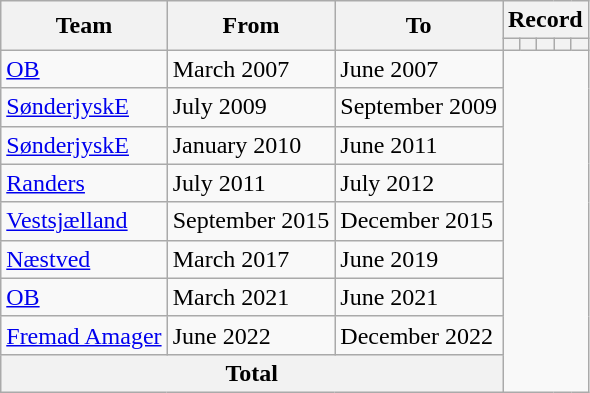<table class="wikitable" style="text-align: center;">
<tr>
<th rowspan="2">Team</th>
<th rowspan="2">From</th>
<th rowspan="2">To</th>
<th colspan="5">Record</th>
</tr>
<tr>
<th></th>
<th></th>
<th></th>
<th></th>
<th></th>
</tr>
<tr>
<td align="left"><a href='#'>OB</a></td>
<td align="left">March 2007</td>
<td align="left">June 2007<br></td>
</tr>
<tr>
<td align="left"><a href='#'>SønderjyskE</a></td>
<td align="left">July 2009</td>
<td align="left">September 2009<br></td>
</tr>
<tr>
<td align="left"><a href='#'>SønderjyskE</a></td>
<td align="left">January 2010</td>
<td align="left">June 2011<br></td>
</tr>
<tr>
<td align="left"><a href='#'>Randers</a></td>
<td align="left">July 2011</td>
<td align="left">July 2012<br></td>
</tr>
<tr>
<td align="left"><a href='#'>Vestsjælland</a></td>
<td align="left">September 2015</td>
<td align="left">December 2015<br></td>
</tr>
<tr>
<td align="left"><a href='#'>Næstved</a></td>
<td align="left">March 2017</td>
<td align="left">June 2019<br></td>
</tr>
<tr>
<td align="left"><a href='#'>OB</a></td>
<td align="left">March 2021</td>
<td align="left">June 2021<br></td>
</tr>
<tr>
<td align="left"><a href='#'>Fremad Amager</a></td>
<td align="left">June 2022</td>
<td align="left">December 2022<br></td>
</tr>
<tr>
<th colspan="3">Total<br></th>
</tr>
</table>
